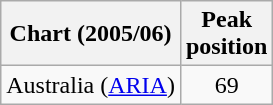<table class="wikitable">
<tr>
<th>Chart (2005/06)</th>
<th>Peak<br>position</th>
</tr>
<tr>
<td>Australia (<a href='#'>ARIA</a>)</td>
<td align="center">69</td>
</tr>
</table>
